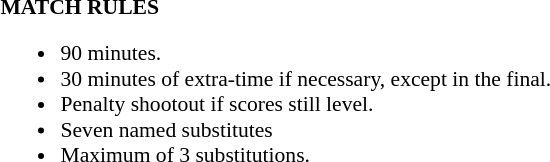<table width=100% style="font-size: 90%">
<tr>
<td width=50% valign=top><br><strong>MATCH RULES</strong><ul><li>90 minutes.</li><li>30 minutes of extra-time if necessary, except in the final.</li><li>Penalty shootout if scores still level.</li><li>Seven named substitutes</li><li>Maximum of 3 substitutions.</li></ul></td>
</tr>
</table>
